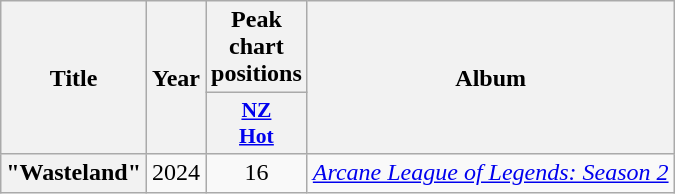<table class="wikitable plainrowheaders" style="text-align:center;">
<tr>
<th scope="col" rowspan="2">Title</th>
<th scope="col" rowspan="2">Year</th>
<th scope="col">Peak chart positions</th>
<th scope="col" rowspan="2">Album</th>
</tr>
<tr>
<th scope="col" style="width:2.8em;font-size:90%;"><a href='#'>NZ<br>Hot</a><br></th>
</tr>
<tr>
<th scope="row">"Wasteland"</th>
<td>2024</td>
<td>16</td>
<td><em><a href='#'>Arcane League of Legends: Season 2</a></em></td>
</tr>
</table>
